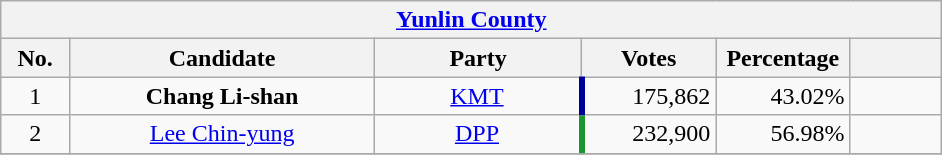<table class="wikitable collapsible" style="text-align:center">
<tr>
<th colspan="7" width=620px><a href='#'>Yunlin County</a></th>
</tr>
<tr>
<th width=35>No.</th>
<th width=180>Candidate</th>
<th width=120>Party</th>
<th width=75>Votes</th>
<th width=75>Percentage</th>
<th width=49></th>
</tr>
<tr>
<td>1</td>
<td><strong>Chang Li-shan</strong></td>
<td><a href='#'>KMT</a></td>
<td style="border-left:4px solid #000099;" align="right">175,862</td>
<td align="right">43.02%</td>
<td align="center"></td>
</tr>
<tr>
<td>2</td>
<td><a href='#'>Lee Chin-yung</a></td>
<td><a href='#'>DPP</a></td>
<td style="border-left:4px solid #1B9431;" align="right">232,900</td>
<td align="right">56.98%</td>
<td align="center"></td>
</tr>
<tr bgcolor=EEEEEE>
</tr>
</table>
